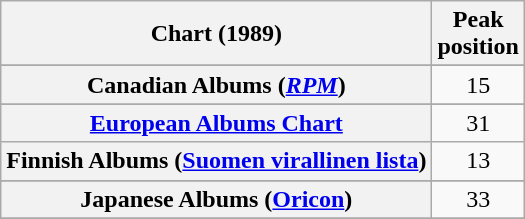<table class="wikitable sortable plainrowheaders">
<tr>
<th scope="col">Chart (1989)</th>
<th scope="col">Peak<br>position</th>
</tr>
<tr>
</tr>
<tr>
</tr>
<tr>
<th scope="row">Canadian Albums (<em><a href='#'>RPM</a></em>)</th>
<td align="center">15</td>
</tr>
<tr>
</tr>
<tr>
<th scope="row"><a href='#'>European Albums Chart</a></th>
<td align="center">31</td>
</tr>
<tr>
<th scope="row">Finnish Albums (<a href='#'>Suomen virallinen lista</a>)</th>
<td align="center">13</td>
</tr>
<tr>
</tr>
<tr>
<th scope="row">Japanese Albums (<a href='#'>Oricon</a>)</th>
<td align="center">33</td>
</tr>
<tr>
</tr>
<tr>
</tr>
<tr>
</tr>
<tr>
</tr>
</table>
